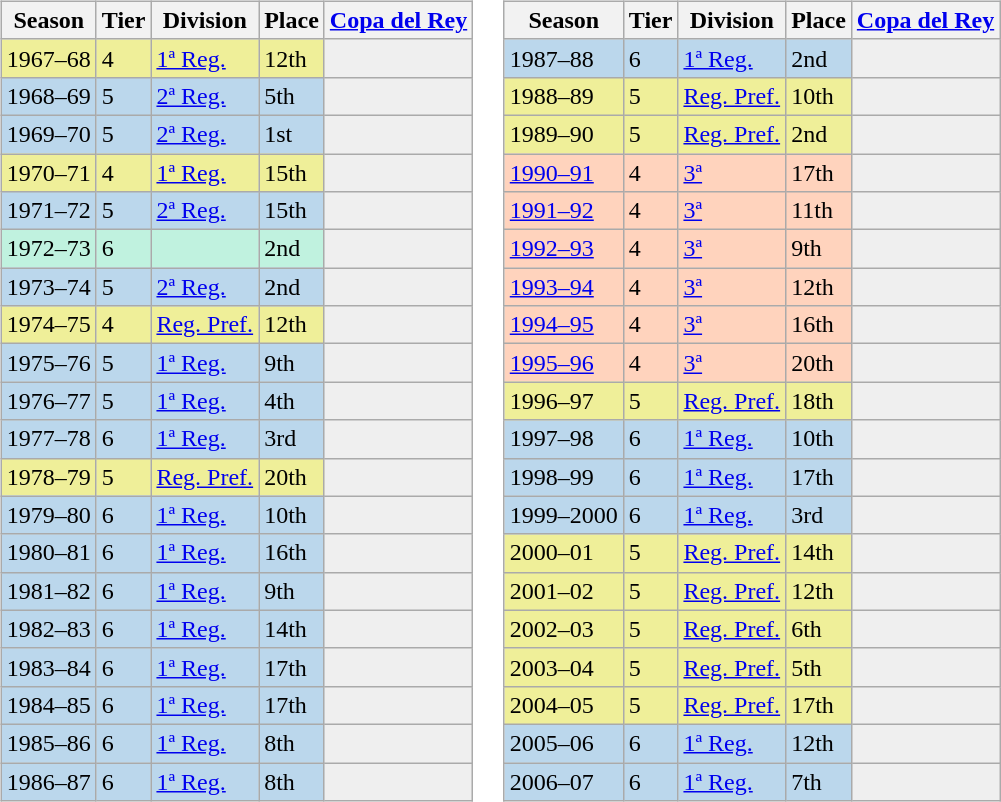<table>
<tr>
<td valign="top" width=0%><br><table class="wikitable">
<tr style="background:#f0f6fa;">
<th>Season</th>
<th>Tier</th>
<th>Division</th>
<th>Place</th>
<th><a href='#'>Copa del Rey</a></th>
</tr>
<tr>
<td style="background:#EFEF99;">1967–68</td>
<td style="background:#EFEF99;">4</td>
<td style="background:#EFEF99;"><a href='#'>1ª Reg.</a></td>
<td style="background:#EFEF99;">12th</td>
<td style="background:#efefef;"></td>
</tr>
<tr>
<td style="background:#BBD7EC;">1968–69</td>
<td style="background:#BBD7EC;">5</td>
<td style="background:#BBD7EC;"><a href='#'>2ª Reg.</a></td>
<td style="background:#BBD7EC;">5th</td>
<th style="background:#efefef;"></th>
</tr>
<tr>
<td style="background:#BBD7EC;">1969–70</td>
<td style="background:#BBD7EC;">5</td>
<td style="background:#BBD7EC;"><a href='#'>2ª Reg.</a></td>
<td style="background:#BBD7EC;">1st</td>
<th style="background:#efefef;"></th>
</tr>
<tr>
<td style="background:#EFEF99;">1970–71</td>
<td style="background:#EFEF99;">4</td>
<td style="background:#EFEF99;"><a href='#'>1ª Reg.</a></td>
<td style="background:#EFEF99;">15th</td>
<td style="background:#efefef;"></td>
</tr>
<tr>
<td style="background:#BBD7EC;">1971–72</td>
<td style="background:#BBD7EC;">5</td>
<td style="background:#BBD7EC;"><a href='#'>2ª Reg.</a></td>
<td style="background:#BBD7EC;">15th</td>
<th style="background:#efefef;"></th>
</tr>
<tr>
<td style="background:#C0F2DF;">1972–73</td>
<td style="background:#C0F2DF;">6</td>
<td style="background:#C0F2DF;"></td>
<td style="background:#C0F2DF;">2nd</td>
<th style="background:#efefef;"></th>
</tr>
<tr>
<td style="background:#BBD7EC;">1973–74</td>
<td style="background:#BBD7EC;">5</td>
<td style="background:#BBD7EC;"><a href='#'>2ª Reg.</a></td>
<td style="background:#BBD7EC;">2nd</td>
<th style="background:#efefef;"></th>
</tr>
<tr>
<td style="background:#EFEF99;">1974–75</td>
<td style="background:#EFEF99;">4</td>
<td style="background:#EFEF99;"><a href='#'>Reg. Pref.</a></td>
<td style="background:#EFEF99;">12th</td>
<td style="background:#efefef;"></td>
</tr>
<tr>
<td style="background:#BBD7EC;">1975–76</td>
<td style="background:#BBD7EC;">5</td>
<td style="background:#BBD7EC;"><a href='#'>1ª Reg.</a></td>
<td style="background:#BBD7EC;">9th</td>
<th style="background:#efefef;"></th>
</tr>
<tr>
<td style="background:#BBD7EC;">1976–77</td>
<td style="background:#BBD7EC;">5</td>
<td style="background:#BBD7EC;"><a href='#'>1ª Reg.</a></td>
<td style="background:#BBD7EC;">4th</td>
<th style="background:#efefef;"></th>
</tr>
<tr>
<td style="background:#BBD7EC;">1977–78</td>
<td style="background:#BBD7EC;">6</td>
<td style="background:#BBD7EC;"><a href='#'>1ª Reg.</a></td>
<td style="background:#BBD7EC;">3rd</td>
<th style="background:#efefef;"></th>
</tr>
<tr>
<td style="background:#EFEF99;">1978–79</td>
<td style="background:#EFEF99;">5</td>
<td style="background:#EFEF99;"><a href='#'>Reg. Pref.</a></td>
<td style="background:#EFEF99;">20th</td>
<td style="background:#efefef;"></td>
</tr>
<tr>
<td style="background:#BBD7EC;">1979–80</td>
<td style="background:#BBD7EC;">6</td>
<td style="background:#BBD7EC;"><a href='#'>1ª Reg.</a></td>
<td style="background:#BBD7EC;">10th</td>
<th style="background:#efefef;"></th>
</tr>
<tr>
<td style="background:#BBD7EC;">1980–81</td>
<td style="background:#BBD7EC;">6</td>
<td style="background:#BBD7EC;"><a href='#'>1ª Reg.</a></td>
<td style="background:#BBD7EC;">16th</td>
<th style="background:#efefef;"></th>
</tr>
<tr>
<td style="background:#BBD7EC;">1981–82</td>
<td style="background:#BBD7EC;">6</td>
<td style="background:#BBD7EC;"><a href='#'>1ª Reg.</a></td>
<td style="background:#BBD7EC;">9th</td>
<th style="background:#efefef;"></th>
</tr>
<tr>
<td style="background:#BBD7EC;">1982–83</td>
<td style="background:#BBD7EC;">6</td>
<td style="background:#BBD7EC;"><a href='#'>1ª Reg.</a></td>
<td style="background:#BBD7EC;">14th</td>
<th style="background:#efefef;"></th>
</tr>
<tr>
<td style="background:#BBD7EC;">1983–84</td>
<td style="background:#BBD7EC;">6</td>
<td style="background:#BBD7EC;"><a href='#'>1ª Reg.</a></td>
<td style="background:#BBD7EC;">17th</td>
<th style="background:#efefef;"></th>
</tr>
<tr>
<td style="background:#BBD7EC;">1984–85</td>
<td style="background:#BBD7EC;">6</td>
<td style="background:#BBD7EC;"><a href='#'>1ª Reg.</a></td>
<td style="background:#BBD7EC;">17th</td>
<th style="background:#efefef;"></th>
</tr>
<tr>
<td style="background:#BBD7EC;">1985–86</td>
<td style="background:#BBD7EC;">6</td>
<td style="background:#BBD7EC;"><a href='#'>1ª Reg.</a></td>
<td style="background:#BBD7EC;">8th</td>
<th style="background:#efefef;"></th>
</tr>
<tr>
<td style="background:#BBD7EC;">1986–87</td>
<td style="background:#BBD7EC;">6</td>
<td style="background:#BBD7EC;"><a href='#'>1ª Reg.</a></td>
<td style="background:#BBD7EC;">8th</td>
<th style="background:#efefef;"></th>
</tr>
</table>
</td>
<td valign="top" width=0%><br><table class="wikitable">
<tr style="background:#f0f6fa;">
<th>Season</th>
<th>Tier</th>
<th>Division</th>
<th>Place</th>
<th><a href='#'>Copa del Rey</a></th>
</tr>
<tr>
<td style="background:#BBD7EC;">1987–88</td>
<td style="background:#BBD7EC;">6</td>
<td style="background:#BBD7EC;"><a href='#'>1ª Reg.</a></td>
<td style="background:#BBD7EC;">2nd</td>
<th style="background:#efefef;"></th>
</tr>
<tr>
<td style="background:#EFEF99;">1988–89</td>
<td style="background:#EFEF99;">5</td>
<td style="background:#EFEF99;"><a href='#'>Reg. Pref.</a></td>
<td style="background:#EFEF99;">10th</td>
<td style="background:#efefef;"></td>
</tr>
<tr>
<td style="background:#EFEF99;">1989–90</td>
<td style="background:#EFEF99;">5</td>
<td style="background:#EFEF99;"><a href='#'>Reg. Pref.</a></td>
<td style="background:#EFEF99;">2nd</td>
<td style="background:#efefef;"></td>
</tr>
<tr>
<td style="background:#FFD3BD;"><a href='#'>1990–91</a></td>
<td style="background:#FFD3BD;">4</td>
<td style="background:#FFD3BD;"><a href='#'>3ª</a></td>
<td style="background:#FFD3BD;">17th</td>
<td style="background:#efefef;"></td>
</tr>
<tr>
<td style="background:#FFD3BD;"><a href='#'>1991–92</a></td>
<td style="background:#FFD3BD;">4</td>
<td style="background:#FFD3BD;"><a href='#'>3ª</a></td>
<td style="background:#FFD3BD;">11th</td>
<td style="background:#efefef;"></td>
</tr>
<tr>
<td style="background:#FFD3BD;"><a href='#'>1992–93</a></td>
<td style="background:#FFD3BD;">4</td>
<td style="background:#FFD3BD;"><a href='#'>3ª</a></td>
<td style="background:#FFD3BD;">9th</td>
<td style="background:#efefef;"></td>
</tr>
<tr>
<td style="background:#FFD3BD;"><a href='#'>1993–94</a></td>
<td style="background:#FFD3BD;">4</td>
<td style="background:#FFD3BD;"><a href='#'>3ª</a></td>
<td style="background:#FFD3BD;">12th</td>
<td style="background:#efefef;"></td>
</tr>
<tr>
<td style="background:#FFD3BD;"><a href='#'>1994–95</a></td>
<td style="background:#FFD3BD;">4</td>
<td style="background:#FFD3BD;"><a href='#'>3ª</a></td>
<td style="background:#FFD3BD;">16th</td>
<td style="background:#efefef;"></td>
</tr>
<tr>
<td style="background:#FFD3BD;"><a href='#'>1995–96</a></td>
<td style="background:#FFD3BD;">4</td>
<td style="background:#FFD3BD;"><a href='#'>3ª</a></td>
<td style="background:#FFD3BD;">20th</td>
<td style="background:#efefef;"></td>
</tr>
<tr>
<td style="background:#EFEF99;">1996–97</td>
<td style="background:#EFEF99;">5</td>
<td style="background:#EFEF99;"><a href='#'>Reg. Pref.</a></td>
<td style="background:#EFEF99;">18th</td>
<td style="background:#efefef;"></td>
</tr>
<tr>
<td style="background:#BBD7EC;">1997–98</td>
<td style="background:#BBD7EC;">6</td>
<td style="background:#BBD7EC;"><a href='#'>1ª Reg.</a></td>
<td style="background:#BBD7EC;">10th</td>
<th style="background:#efefef;"></th>
</tr>
<tr>
<td style="background:#BBD7EC;">1998–99</td>
<td style="background:#BBD7EC;">6</td>
<td style="background:#BBD7EC;"><a href='#'>1ª Reg.</a></td>
<td style="background:#BBD7EC;">17th</td>
<th style="background:#efefef;"></th>
</tr>
<tr>
<td style="background:#BBD7EC;">1999–2000</td>
<td style="background:#BBD7EC;">6</td>
<td style="background:#BBD7EC;"><a href='#'>1ª Reg.</a></td>
<td style="background:#BBD7EC;">3rd</td>
<th style="background:#efefef;"></th>
</tr>
<tr>
<td style="background:#EFEF99;">2000–01</td>
<td style="background:#EFEF99;">5</td>
<td style="background:#EFEF99;"><a href='#'>Reg. Pref.</a></td>
<td style="background:#EFEF99;">14th</td>
<td style="background:#efefef;"></td>
</tr>
<tr>
<td style="background:#EFEF99;">2001–02</td>
<td style="background:#EFEF99;">5</td>
<td style="background:#EFEF99;"><a href='#'>Reg. Pref.</a></td>
<td style="background:#EFEF99;">12th</td>
<td style="background:#efefef;"></td>
</tr>
<tr>
<td style="background:#EFEF99;">2002–03</td>
<td style="background:#EFEF99;">5</td>
<td style="background:#EFEF99;"><a href='#'>Reg. Pref.</a></td>
<td style="background:#EFEF99;">6th</td>
<td style="background:#efefef;"></td>
</tr>
<tr>
<td style="background:#EFEF99;">2003–04</td>
<td style="background:#EFEF99;">5</td>
<td style="background:#EFEF99;"><a href='#'>Reg. Pref.</a></td>
<td style="background:#EFEF99;">5th</td>
<td style="background:#efefef;"></td>
</tr>
<tr>
<td style="background:#EFEF99;">2004–05</td>
<td style="background:#EFEF99;">5</td>
<td style="background:#EFEF99;"><a href='#'>Reg. Pref.</a></td>
<td style="background:#EFEF99;">17th</td>
<td style="background:#efefef;"></td>
</tr>
<tr>
<td style="background:#BBD7EC;">2005–06</td>
<td style="background:#BBD7EC;">6</td>
<td style="background:#BBD7EC;"><a href='#'>1ª Reg.</a></td>
<td style="background:#BBD7EC;">12th</td>
<th style="background:#efefef;"></th>
</tr>
<tr>
<td style="background:#BBD7EC;">2006–07</td>
<td style="background:#BBD7EC;">6</td>
<td style="background:#BBD7EC;"><a href='#'>1ª Reg.</a></td>
<td style="background:#BBD7EC;">7th</td>
<th style="background:#efefef;"></th>
</tr>
</table>
</td>
</tr>
</table>
